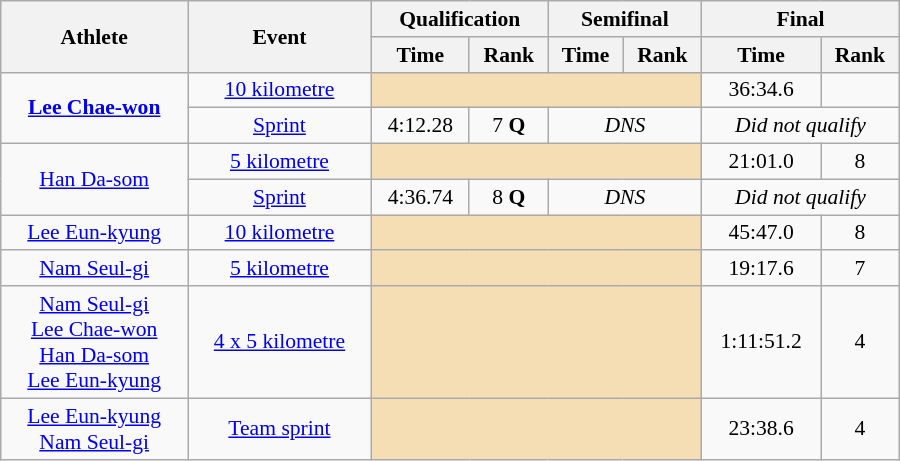<table class="wikitable" style="font-size:90%; text-align:center; width:600px">
<tr>
<th rowspan="2">Athlete</th>
<th rowspan="2">Event</th>
<th colspan="2">Qualification</th>
<th colspan="2">Semifinal</th>
<th colspan="2">Final</th>
</tr>
<tr>
<th>Time</th>
<th>Rank</th>
<th>Time</th>
<th>Rank</th>
<th>Time</th>
<th>Rank</th>
</tr>
<tr>
<td rowspan=2><strong><a href='#'>Lee Chae-won</a></strong></td>
<td><a href='#'>10 kilometre</a></td>
<td colspan=4 bgcolor=wheat></td>
<td>36:34.6</td>
<td></td>
</tr>
<tr>
<td><a href='#'>Sprint</a></td>
<td>4:12.28</td>
<td>7 <strong>Q</strong></td>
<td colspan=2><em>DNS</em></td>
<td colspan=2><em>Did not qualify</em></td>
</tr>
<tr>
<td rowspan=2><a href='#'>Han Da-som</a></td>
<td><a href='#'>5 kilometre</a></td>
<td colspan=4 bgcolor=wheat></td>
<td>21:01.0</td>
<td>8</td>
</tr>
<tr>
<td><a href='#'>Sprint</a></td>
<td>4:36.74</td>
<td>8 <strong>Q</strong></td>
<td colspan=2><em>DNS</em></td>
<td colspan=2><em>Did not qualify</em></td>
</tr>
<tr>
<td rowspan=1><a href='#'>Lee Eun-kyung</a></td>
<td><a href='#'>10 kilometre</a></td>
<td colspan=4 bgcolor=wheat></td>
<td>45:47.0</td>
<td>8</td>
</tr>
<tr>
<td rowspan=1><a href='#'>Nam Seul-gi</a></td>
<td><a href='#'>5 kilometre</a></td>
<td colspan=4 bgcolor=wheat></td>
<td>19:17.6</td>
<td>7</td>
</tr>
<tr>
<td rowspan=1><a href='#'>Nam Seul-gi</a> <br> <a href='#'>Lee Chae-won</a> <br> <a href='#'>Han Da-som</a> <br> <a href='#'>Lee Eun-kyung</a></td>
<td><a href='#'>4 x 5 kilometre</a></td>
<td colspan=4 bgcolor=wheat></td>
<td>1:11:51.2</td>
<td>4</td>
</tr>
<tr>
<td rowspan=1><a href='#'>Lee Eun-kyung</a> <br> <a href='#'>Nam Seul-gi</a></td>
<td><a href='#'>Team sprint</a></td>
<td colspan=4 bgcolor=wheat></td>
<td>23:38.6</td>
<td>4</td>
</tr>
</table>
